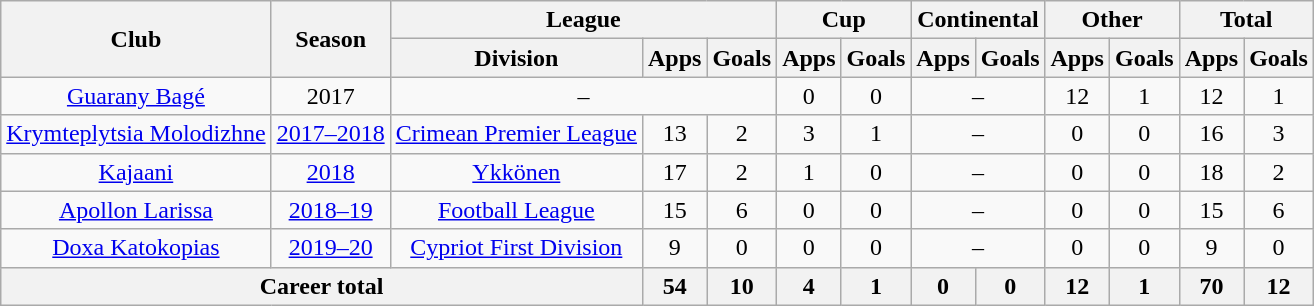<table class="wikitable" style="text-align: center">
<tr>
<th rowspan="2">Club</th>
<th rowspan="2">Season</th>
<th colspan="3">League</th>
<th colspan="2">Cup</th>
<th colspan="2">Continental</th>
<th colspan="2">Other</th>
<th colspan="2">Total</th>
</tr>
<tr>
<th>Division</th>
<th>Apps</th>
<th>Goals</th>
<th>Apps</th>
<th>Goals</th>
<th>Apps</th>
<th>Goals</th>
<th>Apps</th>
<th>Goals</th>
<th>Apps</th>
<th>Goals</th>
</tr>
<tr>
<td><a href='#'>Guarany Bagé</a></td>
<td>2017</td>
<td colspan="3">–</td>
<td>0</td>
<td>0</td>
<td colspan="2">–</td>
<td>12</td>
<td>1</td>
<td>12</td>
<td>1</td>
</tr>
<tr>
<td><a href='#'>Krymteplytsia Molodizhne</a></td>
<td><a href='#'>2017–2018</a></td>
<td><a href='#'>Crimean Premier League</a></td>
<td>13</td>
<td>2</td>
<td>3</td>
<td>1</td>
<td colspan="2">–</td>
<td>0</td>
<td>0</td>
<td>16</td>
<td>3</td>
</tr>
<tr>
<td><a href='#'>Kajaani</a></td>
<td><a href='#'>2018</a></td>
<td><a href='#'>Ykkönen</a></td>
<td>17</td>
<td>2</td>
<td>1</td>
<td>0</td>
<td colspan="2">–</td>
<td>0</td>
<td>0</td>
<td>18</td>
<td>2</td>
</tr>
<tr>
<td><a href='#'>Apollon Larissa</a></td>
<td><a href='#'>2018–19</a></td>
<td><a href='#'>Football League</a></td>
<td>15</td>
<td>6</td>
<td>0</td>
<td>0</td>
<td colspan="2">–</td>
<td>0</td>
<td>0</td>
<td>15</td>
<td>6</td>
</tr>
<tr>
<td><a href='#'>Doxa Katokopias</a></td>
<td><a href='#'>2019–20</a></td>
<td><a href='#'>Cypriot First Division</a></td>
<td>9</td>
<td>0</td>
<td>0</td>
<td>0</td>
<td colspan="2">–</td>
<td>0</td>
<td>0</td>
<td>9</td>
<td>0</td>
</tr>
<tr>
<th colspan="3"><strong>Career total</strong></th>
<th>54</th>
<th>10</th>
<th>4</th>
<th>1</th>
<th>0</th>
<th>0</th>
<th>12</th>
<th>1</th>
<th>70</th>
<th>12</th>
</tr>
</table>
